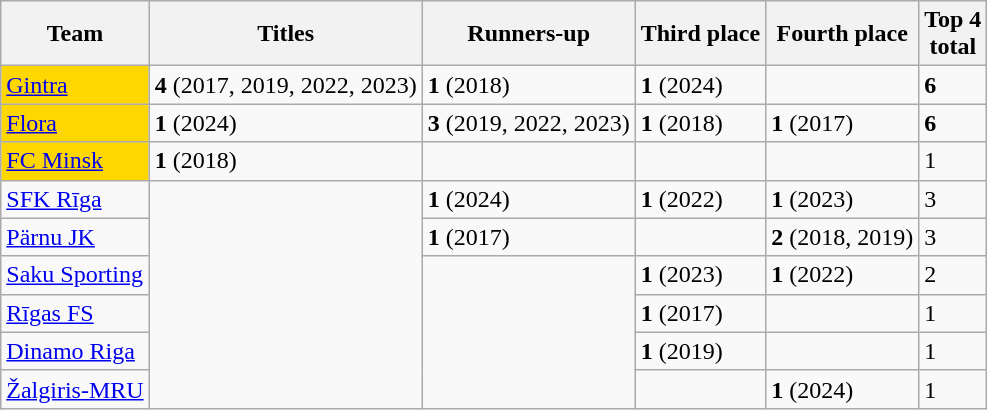<table class="wikitable sortable">
<tr>
<th>Team</th>
<th>Titles</th>
<th>Runners-up</th>
<th>Third place</th>
<th>Fourth place</th>
<th data-sort-type="number">Top 4 <br>total</th>
</tr>
<tr>
<td style="background:gold"> <a href='#'>Gintra</a></td>
<td><strong>4</strong> (2017, 2019, 2022, 2023)</td>
<td><strong>1</strong> (2018)</td>
<td><strong>1</strong> (2024)</td>
<td></td>
<td><strong>6</strong></td>
</tr>
<tr>
<td style="background:gold"> <a href='#'>Flora</a></td>
<td><strong>1</strong> (2024)</td>
<td><strong>3</strong> (2019, 2022, 2023)</td>
<td><strong>1</strong> (2018)</td>
<td><strong>1</strong> (2017)</td>
<td><strong>6</strong></td>
</tr>
<tr>
<td style="background:gold"> <a href='#'>FC Minsk</a></td>
<td><strong>1</strong> (2018)</td>
<td></td>
<td></td>
<td></td>
<td>1</td>
</tr>
<tr>
<td> <a href='#'>SFK Rīga</a></td>
<td rowspan=99></td>
<td><strong>1</strong> (2024)</td>
<td><strong>1</strong> (2022)</td>
<td><strong>1</strong> (2023)</td>
<td>3</td>
</tr>
<tr>
<td> <a href='#'>Pärnu JK</a></td>
<td><strong>1</strong> (2017)</td>
<td></td>
<td><strong>2</strong> (2018, 2019)</td>
<td>3</td>
</tr>
<tr>
<td> <a href='#'>Saku Sporting</a></td>
<td rowspan=99></td>
<td><strong>1</strong> (2023)</td>
<td><strong>1</strong> (2022)</td>
<td>2</td>
</tr>
<tr>
<td> <a href='#'>Rīgas FS</a></td>
<td><strong>1</strong> (2017)</td>
<td></td>
<td>1</td>
</tr>
<tr>
<td> <a href='#'>Dinamo Riga</a></td>
<td><strong>1</strong> (2019)</td>
<td></td>
<td>1</td>
</tr>
<tr>
<td> <a href='#'>Žalgiris-MRU</a></td>
<td></td>
<td><strong>1</strong> (2024)</td>
<td>1</td>
</tr>
</table>
